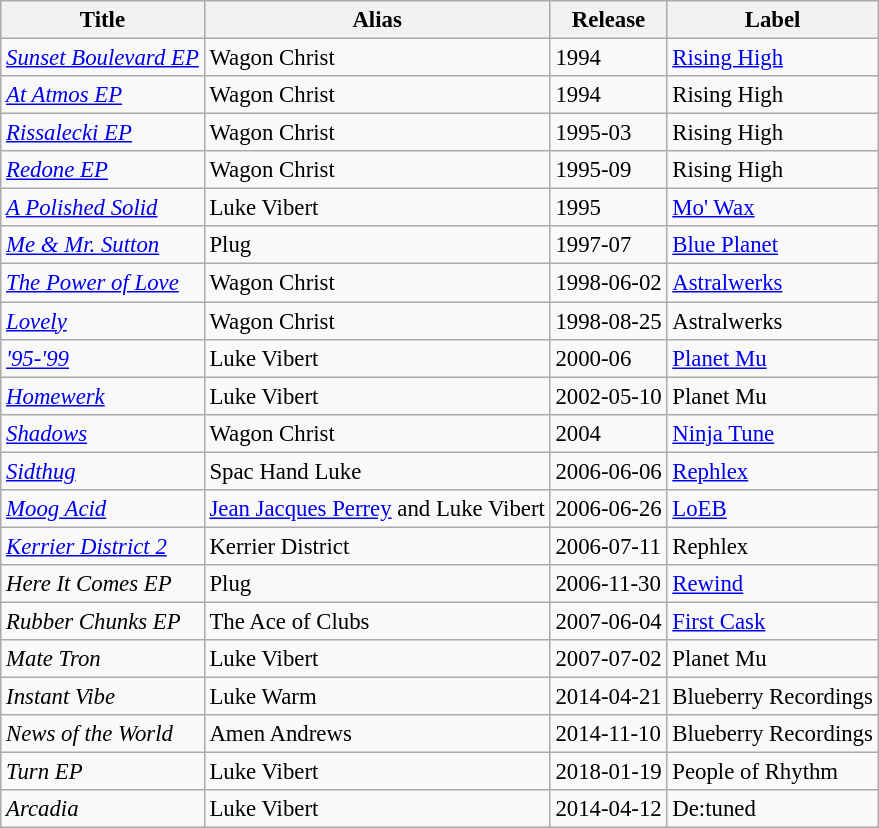<table class="wikitable sortable" style="font-size: 95%">
<tr>
<th align="left">Title</th>
<th align="left">Alias</th>
<th align="left">Release</th>
<th align="left">Label</th>
</tr>
<tr>
<td align="left"><em><a href='#'>Sunset Boulevard EP</a></em></td>
<td align="left">Wagon Christ</td>
<td align="left">1994</td>
<td align="left"><a href='#'>Rising High</a></td>
</tr>
<tr>
<td align="left"><em><a href='#'>At Atmos EP</a></em></td>
<td align="left">Wagon Christ</td>
<td align="left">1994</td>
<td align="left">Rising High</td>
</tr>
<tr>
<td align="left"><em><a href='#'>Rissalecki EP</a></em></td>
<td align="left">Wagon Christ</td>
<td align="left">1995-03</td>
<td align="left">Rising High</td>
</tr>
<tr>
<td align="left"><em><a href='#'>Redone EP</a></em></td>
<td align="left">Wagon Christ</td>
<td align="left">1995-09</td>
<td align="left">Rising High</td>
</tr>
<tr>
<td align="left"><em><a href='#'>A Polished Solid</a></em></td>
<td align="left">Luke Vibert</td>
<td align="left">1995</td>
<td align="left"><a href='#'>Mo' Wax</a></td>
</tr>
<tr>
<td align="left"><em><a href='#'>Me & Mr. Sutton</a></em></td>
<td align="left">Plug</td>
<td align="left">1997-07</td>
<td align="left"><a href='#'>Blue Planet</a></td>
</tr>
<tr>
<td align="left"><em><a href='#'>The Power of Love</a></em></td>
<td align="left">Wagon Christ</td>
<td align="left">1998-06-02</td>
<td align="left"><a href='#'>Astralwerks</a></td>
</tr>
<tr>
<td align="left"><em><a href='#'>Lovely</a></em></td>
<td align="left">Wagon Christ</td>
<td align="left">1998-08-25</td>
<td align="left">Astralwerks</td>
</tr>
<tr>
<td align="left"><em><a href='#'>'95-'99</a></em></td>
<td align="left">Luke Vibert</td>
<td align="left">2000-06</td>
<td align="left"><a href='#'>Planet Mu</a></td>
</tr>
<tr>
<td align="left"><em><a href='#'>Homewerk</a></em></td>
<td align="left">Luke Vibert</td>
<td align="left">2002-05-10</td>
<td align="left">Planet Mu</td>
</tr>
<tr>
<td align="left"><em><a href='#'>Shadows</a></em></td>
<td align="left">Wagon Christ</td>
<td align="left">2004</td>
<td align="left"><a href='#'>Ninja Tune</a></td>
</tr>
<tr>
<td align="left"><em><a href='#'>Sidthug</a></em></td>
<td align="left">Spac Hand Luke</td>
<td align="left">2006-06-06</td>
<td align="left"><a href='#'>Rephlex</a></td>
</tr>
<tr>
<td align="left"><em><a href='#'>Moog Acid</a></em></td>
<td align="left"><a href='#'>Jean Jacques Perrey</a> and Luke Vibert</td>
<td align="left">2006-06-26</td>
<td align="left"><a href='#'>LoEB</a></td>
</tr>
<tr>
<td align="left"><em><a href='#'>Kerrier District 2</a></em></td>
<td align="left">Kerrier District</td>
<td align="left">2006-07-11</td>
<td align="left">Rephlex</td>
</tr>
<tr>
<td align="left"><em>Here It Comes EP</em></td>
<td align="left">Plug</td>
<td align="left">2006-11-30</td>
<td align="left"><a href='#'>Rewind</a></td>
</tr>
<tr>
<td align="left"><em>Rubber Chunks EP</em></td>
<td align="left">The Ace of Clubs</td>
<td align="left">2007-06-04</td>
<td align="left"><a href='#'>First Cask</a></td>
</tr>
<tr>
<td align="left"><em>Mate Tron</em></td>
<td align="left">Luke Vibert</td>
<td align="left">2007-07-02</td>
<td align="left">Planet Mu</td>
</tr>
<tr>
<td align="left"><em>Instant Vibe</em></td>
<td align="left">Luke Warm</td>
<td align="left">2014-04-21</td>
<td align="left">Blueberry Recordings</td>
</tr>
<tr>
<td align="left"><em>News of the World</em></td>
<td align="left">Amen Andrews</td>
<td align="left">2014-11-10</td>
<td align="left">Blueberry Recordings</td>
</tr>
<tr>
<td align="left"><em>Turn EP</em></td>
<td align="left">Luke Vibert</td>
<td align="left">2018-01-19</td>
<td align="left">People of Rhythm</td>
</tr>
<tr>
<td align="left"><em>Arcadia</em></td>
<td align="left">Luke Vibert</td>
<td align="left">2014-04-12</td>
<td align="left">De:tuned</td>
</tr>
</table>
